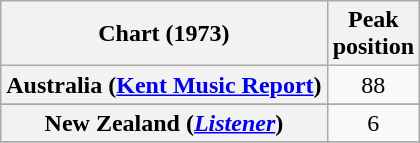<table class="wikitable sortable plainrowheaders" style="text-align:center">
<tr>
<th>Chart (1973)</th>
<th>Peak<br>position</th>
</tr>
<tr>
<th scope="row">Australia (<a href='#'>Kent Music Report</a>)</th>
<td>88</td>
</tr>
<tr>
</tr>
<tr>
</tr>
<tr>
</tr>
<tr>
<th scope="row">New Zealand (<em><a href='#'>Listener</a></em>)</th>
<td>6</td>
</tr>
<tr>
</tr>
</table>
